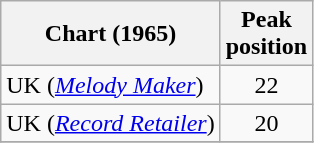<table class="wikitable">
<tr>
<th>Chart (1965)</th>
<th>Peak<br>position</th>
</tr>
<tr>
<td align="left">UK (<em><a href='#'>Melody Maker</a></em>)</td>
<td align="center">22</td>
</tr>
<tr>
<td align="left">UK (<em><a href='#'>Record Retailer</a></em>)</td>
<td align="center">20</td>
</tr>
<tr>
</tr>
</table>
